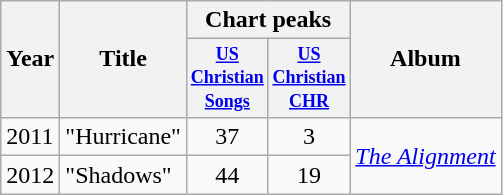<table class="wikitable">
<tr>
<th rowspan="2">Year</th>
<th rowspan="2">Title</th>
<th colspan="2">Chart peaks</th>
<th rowspan="2">Album</th>
</tr>
<tr style="font-size:75%;line-height:1.3;vertical-align:top">
<th style="width:3em"><a href='#'>US Christian Songs</a></th>
<th style="width:3em"><a href='#'>US Christian CHR</a></th>
</tr>
<tr>
<td>2011</td>
<td>"Hurricane"</td>
<td style="text-align:center;">37</td>
<td style="text-align:center;">3</td>
<td rowspan="2"><em><a href='#'>The Alignment</a></em></td>
</tr>
<tr>
<td>2012</td>
<td>"Shadows"</td>
<td style="text-align:center;">44</td>
<td style="text-align:center;">19</td>
</tr>
</table>
